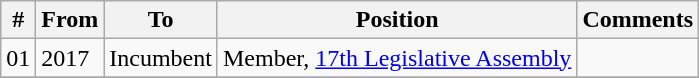<table class="wikitable sortable">
<tr>
<th>#</th>
<th>From</th>
<th>To</th>
<th>Position</th>
<th>Comments</th>
</tr>
<tr>
<td>01</td>
<td>2017</td>
<td>Incumbent</td>
<td>Member, <a href='#'>17th Legislative Assembly</a></td>
<td></td>
</tr>
<tr>
</tr>
</table>
